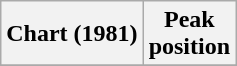<table class="wikitable sortable">
<tr>
<th align="left">Chart (1981)</th>
<th align="center">Peak<br>position</th>
</tr>
<tr>
</tr>
</table>
